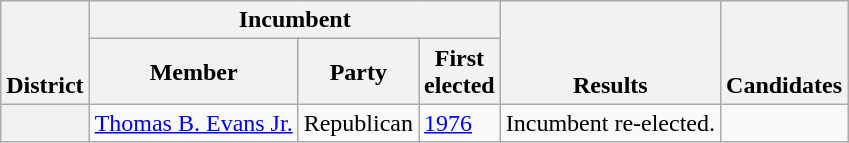<table class=wikitable>
<tr valign=bottom>
<th rowspan=2>District</th>
<th colspan=3>Incumbent</th>
<th rowspan=2>Results</th>
<th rowspan=2>Candidates</th>
</tr>
<tr>
<th>Member</th>
<th>Party</th>
<th>First<br>elected</th>
</tr>
<tr>
<th></th>
<td><a href='#'>Thomas B. Evans Jr.</a></td>
<td>Republican</td>
<td><a href='#'>1976</a></td>
<td>Incumbent re-elected.</td>
<td nowrap></td>
</tr>
</table>
